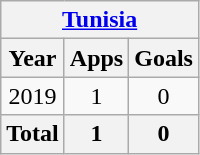<table class="wikitable" style="text-align:center">
<tr>
<th colspan="3"><a href='#'>Tunisia</a></th>
</tr>
<tr>
<th>Year</th>
<th>Apps</th>
<th>Goals</th>
</tr>
<tr>
<td>2019</td>
<td>1</td>
<td>0</td>
</tr>
<tr>
<th>Total</th>
<th>1</th>
<th>0</th>
</tr>
</table>
